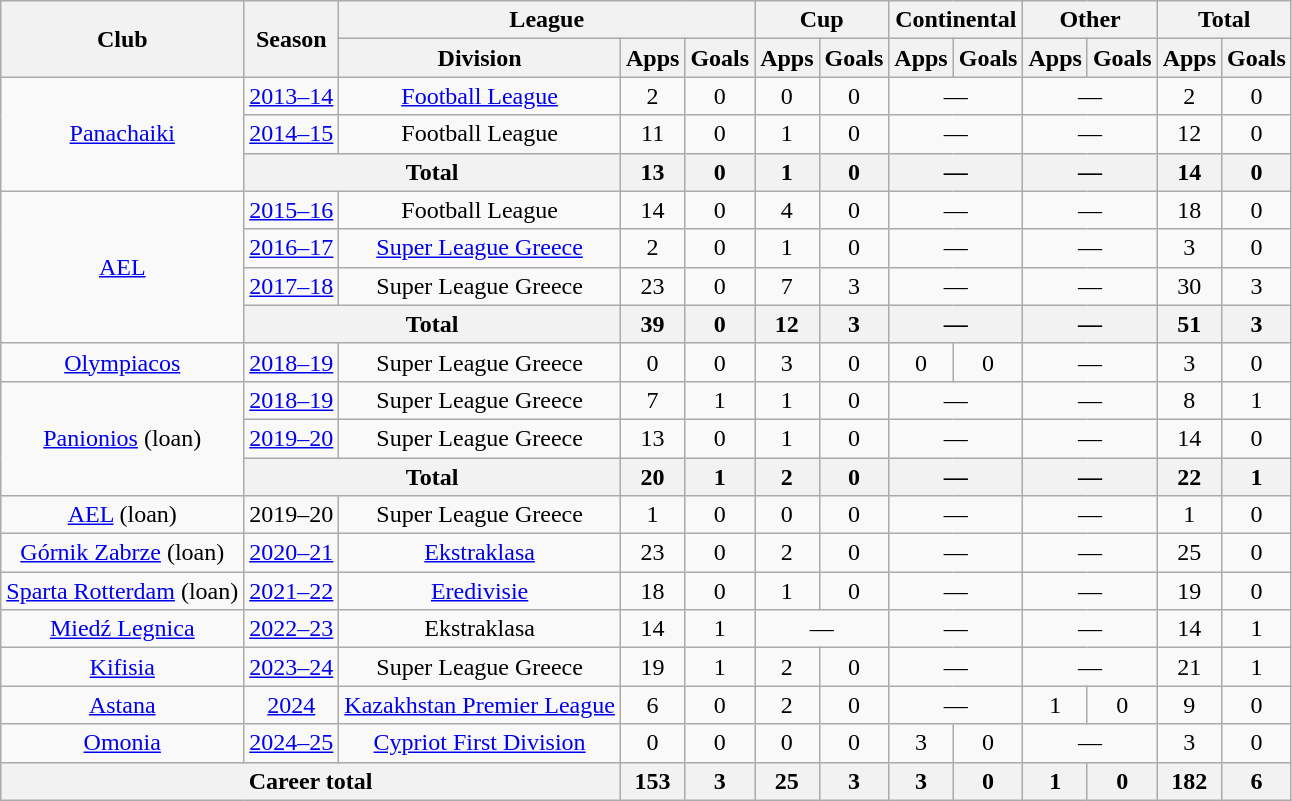<table class="wikitable" style="text-align:center">
<tr>
<th rowspan=2>Club</th>
<th rowspan=2>Season</th>
<th colspan=3>League</th>
<th colspan=2>Cup</th>
<th colspan=2>Continental</th>
<th colspan=2>Other</th>
<th colspan=2>Total</th>
</tr>
<tr>
<th>Division</th>
<th>Apps</th>
<th>Goals</th>
<th>Apps</th>
<th>Goals</th>
<th>Apps</th>
<th>Goals</th>
<th>Apps</th>
<th>Goals</th>
<th>Apps</th>
<th>Goals</th>
</tr>
<tr>
<td rowspan=3><a href='#'>Panachaiki</a></td>
<td><a href='#'>2013–14</a></td>
<td><a href='#'>Football League</a></td>
<td>2</td>
<td>0</td>
<td>0</td>
<td>0</td>
<td colspan="2">—</td>
<td colspan="2">—</td>
<td>2</td>
<td>0</td>
</tr>
<tr>
<td><a href='#'>2014–15</a></td>
<td>Football League</td>
<td>11</td>
<td>0</td>
<td>1</td>
<td>0</td>
<td colspan="2">—</td>
<td colspan="2">—</td>
<td>12</td>
<td>0</td>
</tr>
<tr>
<th colspan="2">Total</th>
<th>13</th>
<th>0</th>
<th>1</th>
<th>0</th>
<th colspan="2">—</th>
<th colspan="2">—</th>
<th>14</th>
<th>0</th>
</tr>
<tr>
<td rowspan="4"><a href='#'>AEL</a></td>
<td><a href='#'>2015–16</a></td>
<td>Football League</td>
<td>14</td>
<td>0</td>
<td>4</td>
<td>0</td>
<td colspan="2">—</td>
<td colspan="2">—</td>
<td>18</td>
<td>0</td>
</tr>
<tr>
<td><a href='#'>2016–17</a></td>
<td><a href='#'>Super League Greece</a></td>
<td>2</td>
<td>0</td>
<td>1</td>
<td>0</td>
<td colspan="2">—</td>
<td colspan="2">—</td>
<td>3</td>
<td>0</td>
</tr>
<tr>
<td><a href='#'>2017–18</a></td>
<td>Super League Greece</td>
<td>23</td>
<td>0</td>
<td>7</td>
<td>3</td>
<td colspan="2">—</td>
<td colspan="2">—</td>
<td>30</td>
<td>3</td>
</tr>
<tr>
<th colspan="2">Total</th>
<th>39</th>
<th>0</th>
<th>12</th>
<th>3</th>
<th colspan="2">—</th>
<th colspan="2">—</th>
<th>51</th>
<th>3</th>
</tr>
<tr>
<td><a href='#'>Olympiacos</a></td>
<td><a href='#'>2018–19</a></td>
<td>Super League Greece</td>
<td>0</td>
<td>0</td>
<td>3</td>
<td>0</td>
<td>0</td>
<td>0</td>
<td colspan="2">—</td>
<td>3</td>
<td>0</td>
</tr>
<tr>
<td rowspan="3"><a href='#'>Panionios</a> (loan)</td>
<td><a href='#'>2018–19</a></td>
<td>Super League Greece</td>
<td>7</td>
<td>1</td>
<td>1</td>
<td>0</td>
<td colspan="2">—</td>
<td colspan="2">—</td>
<td>8</td>
<td>1</td>
</tr>
<tr>
<td><a href='#'>2019–20</a></td>
<td>Super League Greece</td>
<td>13</td>
<td>0</td>
<td>1</td>
<td>0</td>
<td colspan="2">—</td>
<td colspan="2">—</td>
<td>14</td>
<td>0</td>
</tr>
<tr>
<th colspan="2">Total</th>
<th>20</th>
<th>1</th>
<th>2</th>
<th>0</th>
<th colspan="2">—</th>
<th colspan="2">—</th>
<th>22</th>
<th>1</th>
</tr>
<tr>
<td><a href='#'>AEL</a> (loan)</td>
<td>2019–20</td>
<td>Super League Greece</td>
<td>1</td>
<td>0</td>
<td>0</td>
<td>0</td>
<td colspan="2">—</td>
<td colspan="2">—</td>
<td>1</td>
<td>0</td>
</tr>
<tr>
<td><a href='#'>Górnik Zabrze</a> (loan)</td>
<td><a href='#'>2020–21</a></td>
<td><a href='#'>Ekstraklasa</a></td>
<td>23</td>
<td>0</td>
<td>2</td>
<td>0</td>
<td colspan="2">—</td>
<td colspan="2">—</td>
<td>25</td>
<td>0</td>
</tr>
<tr>
<td><a href='#'>Sparta Rotterdam</a> (loan)</td>
<td><a href='#'>2021–22</a></td>
<td><a href='#'>Eredivisie</a></td>
<td>18</td>
<td>0</td>
<td>1</td>
<td>0</td>
<td colspan="2">—</td>
<td colspan="2">—</td>
<td>19</td>
<td>0</td>
</tr>
<tr>
<td><a href='#'>Miedź Legnica</a></td>
<td><a href='#'>2022–23</a></td>
<td>Ekstraklasa</td>
<td>14</td>
<td>1</td>
<td colspan="2">—</td>
<td colspan="2">—</td>
<td colspan="2">—</td>
<td>14</td>
<td>1</td>
</tr>
<tr>
<td><a href='#'>Kifisia</a></td>
<td><a href='#'>2023–24</a></td>
<td>Super League Greece</td>
<td>19</td>
<td>1</td>
<td>2</td>
<td>0</td>
<td colspan="2">—</td>
<td colspan="2">—</td>
<td>21</td>
<td>1</td>
</tr>
<tr>
<td><a href='#'>Astana</a></td>
<td><a href='#'>2024</a></td>
<td><a href='#'>Kazakhstan Premier League</a></td>
<td>6</td>
<td>0</td>
<td>2</td>
<td>0</td>
<td colspan="2">—</td>
<td>1</td>
<td>0</td>
<td>9</td>
<td>0</td>
</tr>
<tr>
<td><a href='#'>Omonia</a></td>
<td><a href='#'>2024–25</a></td>
<td><a href='#'>Cypriot First Division</a></td>
<td>0</td>
<td>0</td>
<td>0</td>
<td>0</td>
<td>3</td>
<td>0</td>
<td colspan="2">—</td>
<td>3</td>
<td>0</td>
</tr>
<tr>
<th colspan="3">Career total</th>
<th>153</th>
<th>3</th>
<th>25</th>
<th>3</th>
<th>3</th>
<th>0</th>
<th>1</th>
<th>0</th>
<th>182</th>
<th>6</th>
</tr>
</table>
